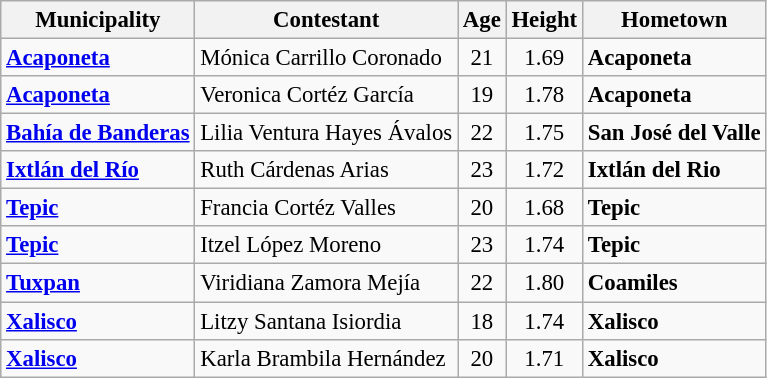<table class="wikitable sortable" style="font-size: 95%;">
<tr>
<th>Municipality</th>
<th>Contestant</th>
<th>Age</th>
<th>Height</th>
<th>Hometown</th>
</tr>
<tr>
<td><strong><a href='#'>Acaponeta</a></strong></td>
<td>Mónica Carrillo Coronado</td>
<td align="center">21</td>
<td align="center">1.69</td>
<td><strong>Acaponeta</strong></td>
</tr>
<tr>
<td><strong><a href='#'>Acaponeta</a></strong></td>
<td>Veronica Cortéz García</td>
<td align="center">19</td>
<td align="center">1.78</td>
<td><strong>Acaponeta</strong></td>
</tr>
<tr>
<td><strong><a href='#'>Bahía de Banderas</a></strong></td>
<td>Lilia Ventura Hayes Ávalos</td>
<td align="center">22</td>
<td align="center">1.75</td>
<td><strong>San José del Valle</strong></td>
</tr>
<tr>
<td><strong><a href='#'>Ixtlán del Río</a></strong></td>
<td>Ruth Cárdenas Arias</td>
<td align="center">23</td>
<td align="center">1.72</td>
<td><strong>Ixtlán del Rio</strong></td>
</tr>
<tr>
<td><strong><a href='#'>Tepic</a></strong></td>
<td>Francia Cortéz Valles</td>
<td align="center">20</td>
<td align="center">1.68</td>
<td><strong>Tepic</strong></td>
</tr>
<tr>
<td><strong><a href='#'>Tepic</a></strong></td>
<td>Itzel López Moreno</td>
<td align="center">23</td>
<td align="center">1.74</td>
<td><strong>Tepic</strong></td>
</tr>
<tr>
<td><strong><a href='#'>Tuxpan</a></strong></td>
<td>Viridiana Zamora Mejía</td>
<td align="center">22</td>
<td align="center">1.80</td>
<td><strong>Coamiles</strong></td>
</tr>
<tr>
<td><strong><a href='#'>Xalisco</a></strong></td>
<td>Litzy Santana Isiordia</td>
<td align="center">18</td>
<td align="center">1.74</td>
<td><strong>Xalisco</strong></td>
</tr>
<tr>
<td><strong><a href='#'>Xalisco</a></strong></td>
<td>Karla Brambila Hernández</td>
<td align="center">20</td>
<td align="center">1.71</td>
<td><strong>Xalisco</strong></td>
</tr>
</table>
